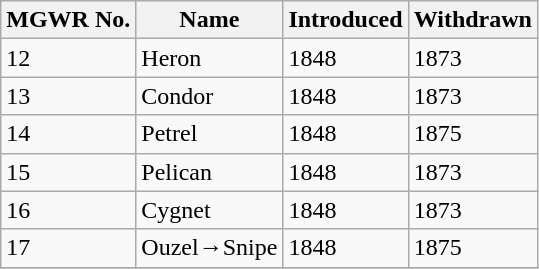<table class="wikitable">
<tr>
<th>MGWR No.</th>
<th>Name</th>
<th>Introduced</th>
<th>Withdrawn</th>
</tr>
<tr>
<td>12</td>
<td>Heron</td>
<td>1848</td>
<td>1873</td>
</tr>
<tr>
<td>13</td>
<td>Condor</td>
<td>1848</td>
<td>1873</td>
</tr>
<tr>
<td>14</td>
<td>Petrel</td>
<td>1848</td>
<td>1875</td>
</tr>
<tr>
<td>15</td>
<td>Pelican</td>
<td>1848</td>
<td>1873</td>
</tr>
<tr>
<td>16</td>
<td>Cygnet</td>
<td>1848</td>
<td>1873</td>
</tr>
<tr>
<td>17</td>
<td>Ouzel→Snipe</td>
<td>1848</td>
<td>1875</td>
</tr>
<tr>
</tr>
</table>
